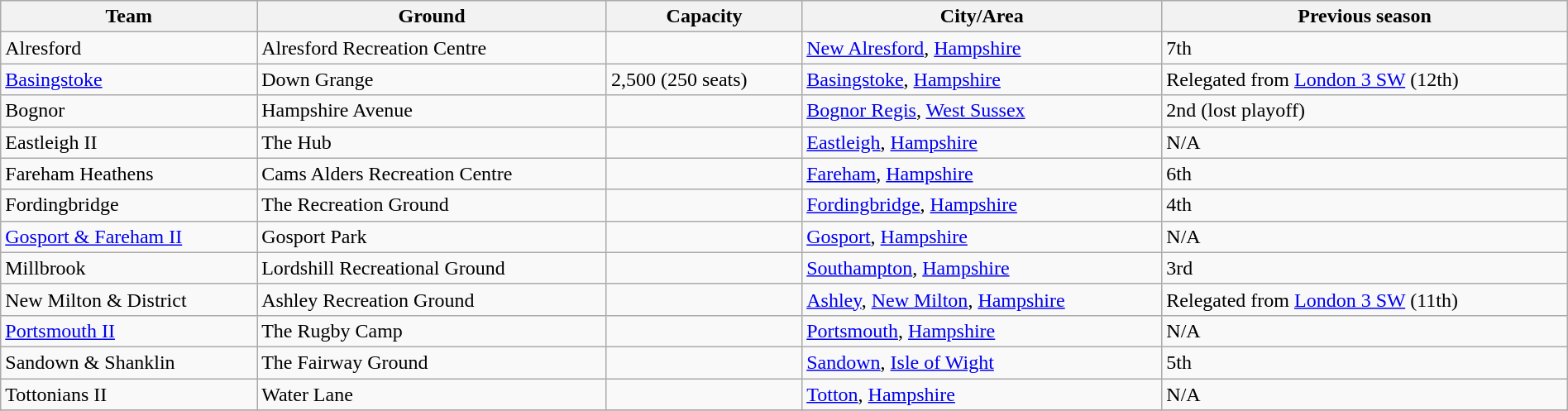<table class="wikitable sortable" width=100%>
<tr>
<th>Team</th>
<th>Ground</th>
<th>Capacity</th>
<th>City/Area</th>
<th>Previous season</th>
</tr>
<tr>
<td>Alresford</td>
<td>Alresford Recreation Centre</td>
<td></td>
<td><a href='#'>New Alresford</a>, <a href='#'>Hampshire</a></td>
<td>7th</td>
</tr>
<tr>
<td><a href='#'>Basingstoke</a></td>
<td>Down Grange</td>
<td>2,500 (250 seats)</td>
<td><a href='#'>Basingstoke</a>, <a href='#'>Hampshire</a></td>
<td>Relegated from <a href='#'>London 3 SW</a> (12th)</td>
</tr>
<tr>
<td>Bognor</td>
<td>Hampshire Avenue</td>
<td></td>
<td><a href='#'>Bognor Regis</a>, <a href='#'>West Sussex</a></td>
<td>2nd (lost playoff)</td>
</tr>
<tr>
<td>Eastleigh II</td>
<td>The Hub</td>
<td></td>
<td><a href='#'>Eastleigh</a>, <a href='#'>Hampshire</a></td>
<td>N/A</td>
</tr>
<tr>
<td>Fareham Heathens</td>
<td>Cams Alders Recreation Centre</td>
<td></td>
<td><a href='#'>Fareham</a>, <a href='#'>Hampshire</a></td>
<td>6th</td>
</tr>
<tr>
<td>Fordingbridge</td>
<td>The Recreation Ground</td>
<td></td>
<td><a href='#'>Fordingbridge</a>, <a href='#'>Hampshire</a></td>
<td>4th</td>
</tr>
<tr>
<td><a href='#'>Gosport & Fareham II</a></td>
<td>Gosport Park</td>
<td></td>
<td><a href='#'>Gosport</a>, <a href='#'>Hampshire</a></td>
<td>N/A</td>
</tr>
<tr>
<td>Millbrook</td>
<td>Lordshill Recreational Ground</td>
<td></td>
<td><a href='#'>Southampton</a>, <a href='#'>Hampshire</a></td>
<td>3rd</td>
</tr>
<tr>
<td>New Milton & District</td>
<td>Ashley Recreation Ground</td>
<td></td>
<td><a href='#'>Ashley</a>, <a href='#'>New Milton</a>, <a href='#'>Hampshire</a></td>
<td>Relegated from <a href='#'>London 3 SW</a> (11th)</td>
</tr>
<tr>
<td><a href='#'>Portsmouth II</a></td>
<td>The Rugby Camp</td>
<td></td>
<td><a href='#'>Portsmouth</a>, <a href='#'>Hampshire</a></td>
<td>N/A</td>
</tr>
<tr>
<td>Sandown & Shanklin</td>
<td>The Fairway Ground</td>
<td></td>
<td><a href='#'>Sandown</a>, <a href='#'>Isle of Wight</a></td>
<td>5th</td>
</tr>
<tr>
<td>Tottonians II</td>
<td>Water Lane</td>
<td></td>
<td><a href='#'>Totton</a>, <a href='#'>Hampshire</a></td>
<td>N/A</td>
</tr>
<tr>
</tr>
</table>
